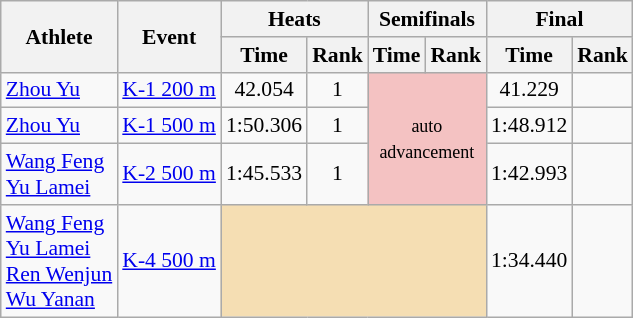<table class=wikitable style="font-size:90%">
<tr>
<th rowspan=2>Athlete</th>
<th rowspan=2>Event</th>
<th colspan=2>Heats</th>
<th colspan=2>Semifinals</th>
<th colspan=2>Final</th>
</tr>
<tr>
<th>Time</th>
<th>Rank</th>
<th>Time</th>
<th>Rank</th>
<th>Time</th>
<th>Rank</th>
</tr>
<tr>
<td><a href='#'>Zhou Yu</a></td>
<td><a href='#'>K-1 200 m</a></td>
<td align=center>42.054</td>
<td align=center>1</td>
<td colspan="2" rowspan="3" style="text-align:center; background:#f4c2c2;"><small>auto<br>advancement</small></td>
<td align=center>41.229</td>
<td align=center></td>
</tr>
<tr>
<td><a href='#'>Zhou Yu</a></td>
<td><a href='#'>K-1 500 m</a></td>
<td align=center>1:50.306</td>
<td align=center>1</td>
<td align=center>1:48.912</td>
<td align=center></td>
</tr>
<tr>
<td><a href='#'>Wang Feng</a><br><a href='#'>Yu Lamei</a></td>
<td><a href='#'>K-2 500 m</a></td>
<td align=center>1:45.533</td>
<td align=center>1</td>
<td align=center>1:42.993</td>
<td align=center></td>
</tr>
<tr>
<td><a href='#'>Wang Feng</a><br><a href='#'>Yu Lamei</a><br><a href='#'>Ren Wenjun</a><br><a href='#'>Wu Yanan</a></td>
<td><a href='#'>K-4 500 m</a></td>
<td style="background:wheat;" colspan=4></td>
<td align=center>1:34.440</td>
<td align=center></td>
</tr>
</table>
